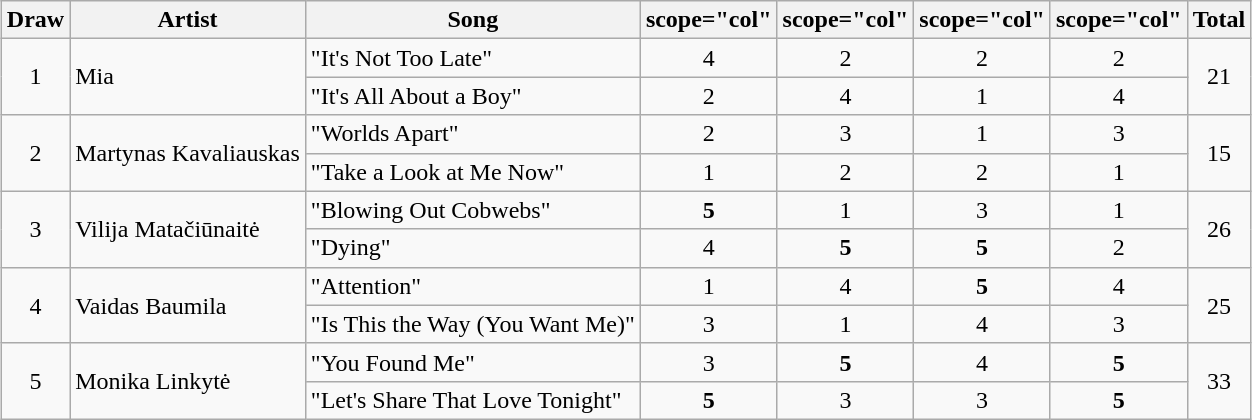<table class="wikitable collapsible" style="margin: 1em auto 1em auto; text-align:center;">
<tr>
<th>Draw</th>
<th>Artist</th>
<th>Song</th>
<th>scope="col" </th>
<th>scope="col" </th>
<th>scope="col" </th>
<th>scope="col" </th>
<th>Total</th>
</tr>
<tr>
<td rowspan="2">1</td>
<td rowspan="2" align="left">Mia</td>
<td align="left">"It's Not Too Late"</td>
<td>4</td>
<td>2</td>
<td>2</td>
<td>2</td>
<td rowspan="2">21</td>
</tr>
<tr>
<td align="left">"It's All About a Boy"</td>
<td>2</td>
<td>4</td>
<td>1</td>
<td>4</td>
</tr>
<tr>
<td rowspan="2">2</td>
<td rowspan="2" align="left">Martynas Kavaliauskas</td>
<td align="left">"Worlds Apart"</td>
<td>2</td>
<td>3</td>
<td>1</td>
<td>3</td>
<td rowspan="2">15</td>
</tr>
<tr>
<td align="left">"Take a Look at Me Now"</td>
<td>1</td>
<td>2</td>
<td>2</td>
<td>1</td>
</tr>
<tr>
<td rowspan="2">3</td>
<td rowspan="2" align="left">Vilija Matačiūnaitė</td>
<td align="left">"Blowing Out Cobwebs"</td>
<td><strong>5</strong></td>
<td>1</td>
<td>3</td>
<td>1</td>
<td rowspan="2">26</td>
</tr>
<tr>
<td align="left">"Dying"</td>
<td>4</td>
<td><strong>5</strong></td>
<td><strong>5</strong></td>
<td>2</td>
</tr>
<tr>
<td rowspan="2">4</td>
<td rowspan="2" align="left">Vaidas Baumila</td>
<td align="left">"Attention"</td>
<td>1</td>
<td>4</td>
<td><strong>5</strong></td>
<td>4</td>
<td rowspan="2">25</td>
</tr>
<tr>
<td align="left">"Is This the Way (You Want Me)"</td>
<td>3</td>
<td>1</td>
<td>4</td>
<td>3</td>
</tr>
<tr>
<td rowspan="2">5</td>
<td rowspan="2" align="left">Monika Linkytė</td>
<td align="left">"You Found Me"</td>
<td>3</td>
<td><strong>5</strong></td>
<td>4</td>
<td><strong>5</strong></td>
<td rowspan="2">33</td>
</tr>
<tr>
<td align="left">"Let's Share That Love Tonight"</td>
<td><strong>5</strong></td>
<td>3</td>
<td>3</td>
<td><strong>5</strong></td>
</tr>
</table>
